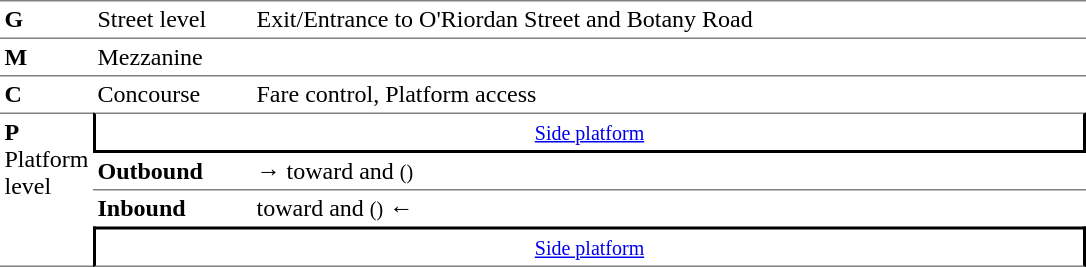<table border="0" cellspacing="0" cellpadding="3">
<tr>
<td style="border-top:solid 1px gray;" width=50><strong>G</strong></td>
<td style="border-top:solid 1px gray;" width=100>Street level</td>
<td style="border-top:solid 1px gray;" width=550>Exit/Entrance to O'Riordan Street and Botany Road</td>
</tr>
<tr>
<td style="border-top:solid 1px gray;"><strong>M</strong></td>
<td style="border-top:solid 1px gray;">Mezzanine</td>
<td style="border-top:solid 1px gray;"></td>
</tr>
<tr>
<td style="border-top:solid 1px gray;"><strong>C</strong></td>
<td style="border-top:solid 1px gray;">Concourse</td>
<td style="border-top:solid 1px gray;">Fare control, Platform access</td>
</tr>
<tr>
<td rowspan="4" style="border-top:solid 1px gray;border-bottom:solid 1px gray;"valign="top"><strong>P</strong><br>Platform level</td>
<td colspan="2" style="border-top:solid 1px gray;border-right:solid 2px black;border-left:solid 2px black;border-bottom:solid 2px black;text-align:center;"><small><a href='#'>Side platform</a></small></td>
</tr>
<tr>
<td style="border-bottom:solid 1px gray;"><span><strong>Outbound</strong></span></td>
<td style="border-bottom:solid 1px gray;">→  toward  and  <small>()</small></td>
</tr>
<tr>
<td><span><strong>Inbound</strong></span></td>
<td>  toward  and  <small>()</small> ←</td>
</tr>
<tr>
<td colspan="2" style="border-top:solid 2px black;border-right:solid 2px black;border-left:solid 2px black;border-bottom:solid 1px gray;text-align:center;"><small><a href='#'>Side platform</a></small></td>
</tr>
</table>
